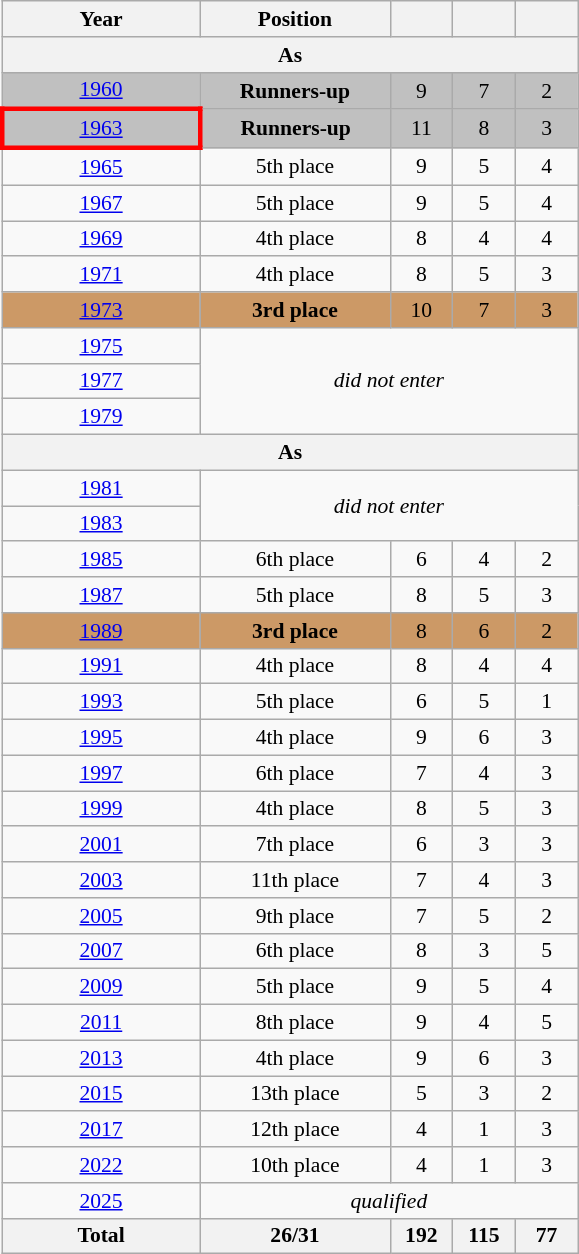<table class="wikitable" style="text-align: center;font-size:90%;">
<tr>
<th width=125>Year</th>
<th width=120>Position</th>
<th width=35></th>
<th width=35></th>
<th width=35></th>
</tr>
<tr>
<th colspan="5">As <strong></strong></th>
</tr>
<tr bgcolor=silver>
<td> <a href='#'>1960</a></td>
<td><strong>Runners-up</strong></td>
<td>9</td>
<td>7</td>
<td>2</td>
</tr>
<tr bgcolor=silver>
<td style="border: 3px solid red"> <a href='#'>1963</a></td>
<td><strong>Runners-up</strong></td>
<td>11</td>
<td>8</td>
<td>3</td>
</tr>
<tr>
<td> <a href='#'>1965</a></td>
<td>5th place</td>
<td>9</td>
<td>5</td>
<td>4</td>
</tr>
<tr>
<td> <a href='#'>1967</a></td>
<td>5th place</td>
<td>9</td>
<td>5</td>
<td>4</td>
</tr>
<tr>
<td> <a href='#'>1969</a></td>
<td>4th place</td>
<td>8</td>
<td>4</td>
<td>4</td>
</tr>
<tr>
<td> <a href='#'>1971</a></td>
<td>4th place</td>
<td>8</td>
<td>5</td>
<td>3</td>
</tr>
<tr bgcolor=#cc9966>
<td> <a href='#'>1973</a></td>
<td><strong>3rd place</strong></td>
<td>10</td>
<td>7</td>
<td>3</td>
</tr>
<tr>
<td> <a href='#'>1975</a></td>
<td rowspan=3 colspan=4><em>did not enter</em></td>
</tr>
<tr>
<td> <a href='#'>1977</a></td>
</tr>
<tr>
<td> <a href='#'>1979</a></td>
</tr>
<tr>
<th colspan="5">As <strong></strong></th>
</tr>
<tr>
<td> <a href='#'>1981</a></td>
<td rowspan=2 colspan=4><em>did not enter</em></td>
</tr>
<tr>
<td> <a href='#'>1983</a></td>
</tr>
<tr>
<td> <a href='#'>1985</a></td>
<td>6th place</td>
<td>6</td>
<td>4</td>
<td>2</td>
</tr>
<tr>
<td> <a href='#'>1987</a></td>
<td>5th place</td>
<td>8</td>
<td>5</td>
<td>3</td>
</tr>
<tr bgcolor=#cc9966>
<td> <a href='#'>1989</a></td>
<td><strong>3rd place</strong></td>
<td>8</td>
<td>6</td>
<td>2</td>
</tr>
<tr>
<td> <a href='#'>1991</a></td>
<td>4th place</td>
<td>8</td>
<td>4</td>
<td>4</td>
</tr>
<tr>
<td> <a href='#'>1993</a></td>
<td>5th place</td>
<td>6</td>
<td>5</td>
<td>1</td>
</tr>
<tr>
<td> <a href='#'>1995</a></td>
<td>4th place</td>
<td>9</td>
<td>6</td>
<td>3</td>
</tr>
<tr>
<td> <a href='#'>1997</a></td>
<td>6th place</td>
<td>7</td>
<td>4</td>
<td>3</td>
</tr>
<tr>
<td> <a href='#'>1999</a></td>
<td>4th place</td>
<td>8</td>
<td>5</td>
<td>3</td>
</tr>
<tr>
<td> <a href='#'>2001</a></td>
<td>7th place</td>
<td>6</td>
<td>3</td>
<td>3</td>
</tr>
<tr>
<td> <a href='#'>2003</a></td>
<td>11th place</td>
<td>7</td>
<td>4</td>
<td>3</td>
</tr>
<tr>
<td> <a href='#'>2005</a></td>
<td>9th place</td>
<td>7</td>
<td>5</td>
<td>2</td>
</tr>
<tr>
<td> <a href='#'>2007</a></td>
<td>6th place</td>
<td>8</td>
<td>3</td>
<td>5</td>
</tr>
<tr>
<td> <a href='#'>2009</a></td>
<td>5th place</td>
<td>9</td>
<td>5</td>
<td>4</td>
</tr>
<tr>
<td> <a href='#'>2011</a></td>
<td>8th place</td>
<td>9</td>
<td>4</td>
<td>5</td>
</tr>
<tr>
<td> <a href='#'>2013</a></td>
<td>4th place</td>
<td>9</td>
<td>6</td>
<td>3</td>
</tr>
<tr>
<td> <a href='#'>2015</a></td>
<td>13th place</td>
<td>5</td>
<td>3</td>
<td>2</td>
</tr>
<tr>
<td> <a href='#'>2017</a></td>
<td>12th place</td>
<td>4</td>
<td>1</td>
<td>3</td>
</tr>
<tr>
<td> <a href='#'>2022</a></td>
<td>10th place</td>
<td>4</td>
<td>1</td>
<td>3</td>
</tr>
<tr>
<td> <a href='#'>2025</a></td>
<td colspan=4><em>qualified</em></td>
</tr>
<tr>
<th>Total</th>
<th>26/31</th>
<th>192</th>
<th>115</th>
<th>77</th>
</tr>
</table>
